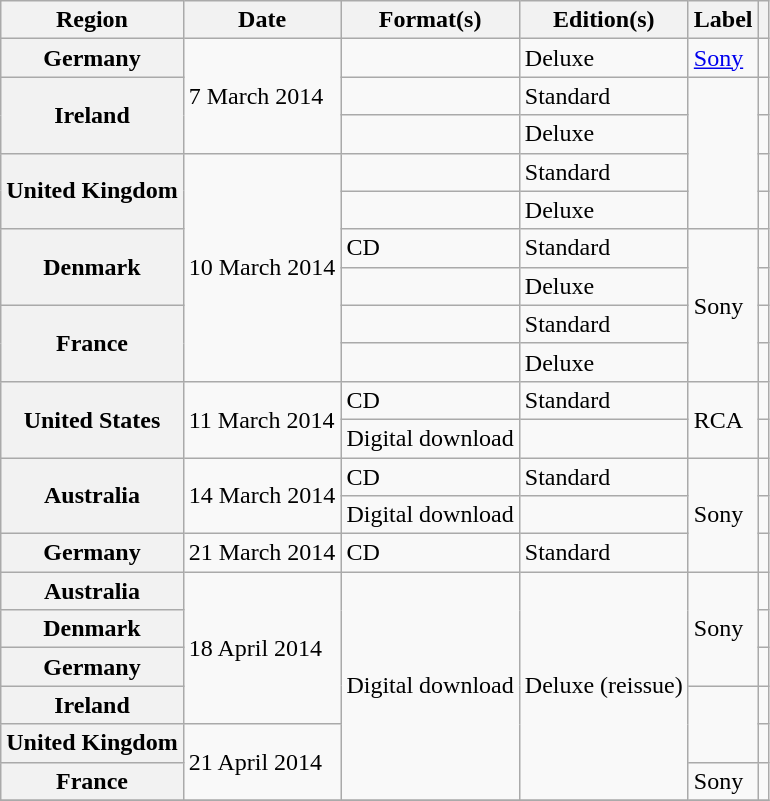<table class="wikitable plainrowheaders">
<tr>
<th scope="col">Region</th>
<th scope="col">Date</th>
<th scope="col">Format(s)</th>
<th scope="col">Edition(s)</th>
<th scope="col">Label</th>
<th scope="col"></th>
</tr>
<tr>
<th scope="row">Germany</th>
<td rowspan="3">7 March 2014</td>
<td></td>
<td>Deluxe</td>
<td><a href='#'>Sony</a></td>
<td align="center"></td>
</tr>
<tr>
<th scope="row" rowspan="2">Ireland</th>
<td></td>
<td>Standard</td>
<td rowspan="4"></td>
<td align="center"></td>
</tr>
<tr>
<td></td>
<td>Deluxe</td>
<td align="center"></td>
</tr>
<tr>
<th scope="row" rowspan="2">United Kingdom</th>
<td rowspan="6">10 March 2014</td>
<td></td>
<td>Standard</td>
<td align="center"></td>
</tr>
<tr>
<td></td>
<td>Deluxe</td>
<td align="center"></td>
</tr>
<tr>
<th scope="row" rowspan="2">Denmark</th>
<td>CD</td>
<td>Standard</td>
<td rowspan="4">Sony</td>
<td align="center"></td>
</tr>
<tr>
<td></td>
<td>Deluxe</td>
<td align="center"></td>
</tr>
<tr>
<th scope="row" rowspan="2">France</th>
<td></td>
<td>Standard</td>
<td align="center"></td>
</tr>
<tr>
<td></td>
<td>Deluxe</td>
<td align="center"></td>
</tr>
<tr>
<th scope="row" rowspan="2">United States</th>
<td rowspan="2">11 March 2014</td>
<td>CD</td>
<td>Standard</td>
<td rowspan="2">RCA</td>
<td align="center"></td>
</tr>
<tr>
<td>Digital download</td>
<td></td>
<td align="center"></td>
</tr>
<tr>
<th scope="row" rowspan="2">Australia</th>
<td rowspan="2">14 March 2014</td>
<td>CD</td>
<td>Standard</td>
<td rowspan="3">Sony</td>
<td align="center"></td>
</tr>
<tr>
<td>Digital download</td>
<td></td>
<td align="center"></td>
</tr>
<tr>
<th scope="row">Germany</th>
<td>21 March 2014</td>
<td>CD</td>
<td>Standard</td>
<td align="center"></td>
</tr>
<tr>
<th scope="row">Australia</th>
<td rowspan="4">18 April 2014</td>
<td rowspan="6">Digital download</td>
<td rowspan="6">Deluxe (reissue)</td>
<td rowspan="3">Sony</td>
<td align="center"></td>
</tr>
<tr>
<th scope="row">Denmark</th>
<td align="center"></td>
</tr>
<tr>
<th scope="row">Germany</th>
<td align="center"></td>
</tr>
<tr>
<th scope="row">Ireland</th>
<td rowspan="2"></td>
<td align="center"></td>
</tr>
<tr>
<th scope="row">United Kingdom</th>
<td rowspan="2">21 April 2014</td>
<td align="center"></td>
</tr>
<tr>
<th scope="row">France</th>
<td>Sony</td>
<td align="center"></td>
</tr>
<tr>
</tr>
</table>
